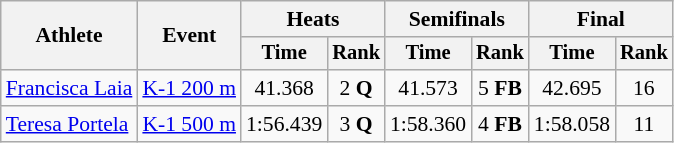<table class=wikitable style="font-size:90%;">
<tr>
<th rowspan=2>Athlete</th>
<th rowspan=2>Event</th>
<th colspan=2>Heats</th>
<th colspan=2>Semifinals</th>
<th colspan=2>Final</th>
</tr>
<tr style="font-size:95%">
<th>Time</th>
<th>Rank</th>
<th>Time</th>
<th>Rank</th>
<th>Time</th>
<th>Rank</th>
</tr>
<tr align=center>
<td align=left><a href='#'>Francisca Laia</a></td>
<td align=left><a href='#'>K-1 200 m</a></td>
<td>41.368</td>
<td>2 <strong>Q</strong></td>
<td>41.573</td>
<td>5 <strong>FB</strong></td>
<td>42.695</td>
<td>16</td>
</tr>
<tr align=center>
<td align=left><a href='#'>Teresa Portela</a></td>
<td align=left><a href='#'>K-1 500 m</a></td>
<td>1:56.439</td>
<td>3 <strong>Q</strong></td>
<td>1:58.360</td>
<td>4 <strong>FB</strong></td>
<td>1:58.058</td>
<td>11</td>
</tr>
</table>
